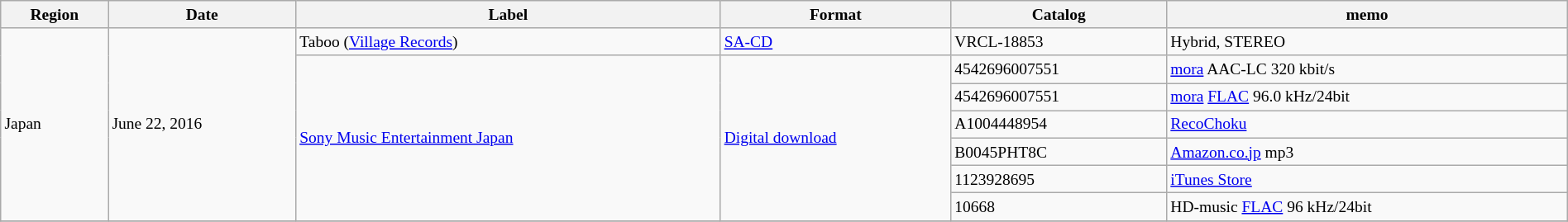<table class="wikitable sortable" style="margin:0 auto; font-size:small; width:100%">
<tr>
<th>Region</th>
<th>Date</th>
<th>Label</th>
<th>Format</th>
<th>Catalog</th>
<th>memo</th>
</tr>
<tr>
<td rowspan="7">Japan</td>
<td rowspan="7">June 22, 2016</td>
<td>Taboo (<a href='#'>Village Records</a>)</td>
<td><a href='#'>SA-CD</a></td>
<td>VRCL-18853</td>
<td>Hybrid, STEREO</td>
</tr>
<tr>
<td rowspan="6"><a href='#'>Sony Music Entertainment Japan</a></td>
<td rowspan="6"><a href='#'>Digital download</a></td>
<td>4542696007551</td>
<td><a href='#'>mora</a> AAC-LC 320 kbit/s</td>
</tr>
<tr>
<td>4542696007551</td>
<td><a href='#'>mora</a> <a href='#'>FLAC</a> 96.0 kHz/24bit</td>
</tr>
<tr>
<td>A1004448954</td>
<td><a href='#'>RecoChoku</a></td>
</tr>
<tr>
<td>B0045PHT8C</td>
<td><a href='#'>Amazon.co.jp</a> mp3</td>
</tr>
<tr>
<td>1123928695</td>
<td><a href='#'>iTunes Store</a></td>
</tr>
<tr>
<td>10668</td>
<td>HD-music <a href='#'>FLAC</a> 96 kHz/24bit</td>
</tr>
<tr>
</tr>
</table>
